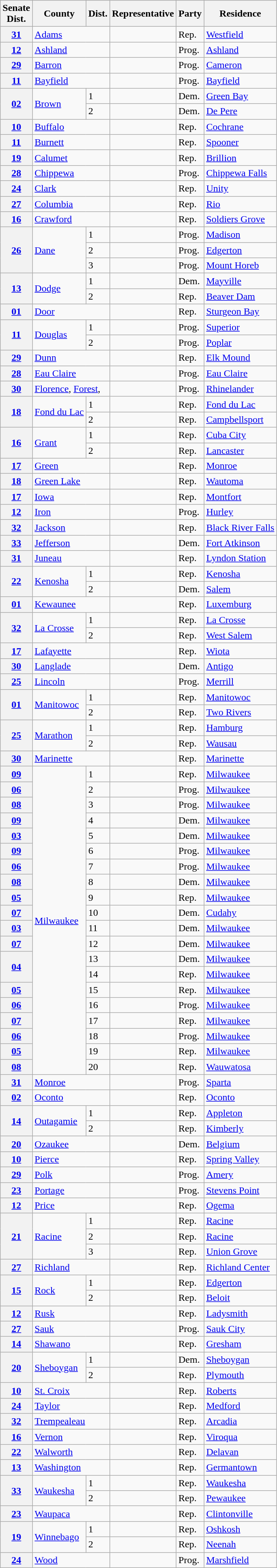<table class="wikitable sortable">
<tr>
<th>Senate<br>Dist.</th>
<th>County</th>
<th>Dist.</th>
<th>Representative</th>
<th>Party</th>
<th>Residence</th>
</tr>
<tr>
<th><a href='#'>31</a></th>
<td text-align="left" colspan="2"><a href='#'>Adams</a> </td>
<td></td>
<td>Rep.</td>
<td><a href='#'>Westfield</a></td>
</tr>
<tr>
<th><a href='#'>12</a></th>
<td text-align="left" colspan="2"><a href='#'>Ashland</a></td>
<td></td>
<td>Prog.</td>
<td><a href='#'>Ashland</a></td>
</tr>
<tr>
<th><a href='#'>29</a></th>
<td text-align="left" colspan="2"><a href='#'>Barron</a></td>
<td></td>
<td>Prog.</td>
<td><a href='#'>Cameron</a></td>
</tr>
<tr>
<th><a href='#'>11</a></th>
<td text-align="left" colspan="2"><a href='#'>Bayfield</a></td>
<td></td>
<td>Prog.</td>
<td><a href='#'>Bayfield</a></td>
</tr>
<tr>
<th rowspan="2"><a href='#'>02</a></th>
<td text-align="left" rowspan="2"><a href='#'>Brown</a></td>
<td>1</td>
<td></td>
<td>Dem.</td>
<td><a href='#'>Green Bay</a></td>
</tr>
<tr>
<td>2</td>
<td></td>
<td>Dem.</td>
<td><a href='#'>De Pere</a></td>
</tr>
<tr>
<th><a href='#'>10</a></th>
<td text-align="left" colspan="2"><a href='#'>Buffalo</a> </td>
<td></td>
<td>Rep.</td>
<td><a href='#'>Cochrane</a></td>
</tr>
<tr>
<th><a href='#'>11</a></th>
<td text-align="left" colspan="2"><a href='#'>Burnett</a> </td>
<td></td>
<td>Rep.</td>
<td><a href='#'>Spooner</a></td>
</tr>
<tr>
<th><a href='#'>19</a></th>
<td text-align="left" colspan="2"><a href='#'>Calumet</a></td>
<td></td>
<td>Rep.</td>
<td><a href='#'>Brillion</a></td>
</tr>
<tr>
<th><a href='#'>28</a></th>
<td text-align="left" colspan="2"><a href='#'>Chippewa</a></td>
<td></td>
<td>Prog.</td>
<td><a href='#'>Chippewa Falls</a></td>
</tr>
<tr>
<th><a href='#'>24</a></th>
<td text-align="left" colspan="2"><a href='#'>Clark</a></td>
<td></td>
<td>Rep.</td>
<td><a href='#'>Unity</a></td>
</tr>
<tr>
<th><a href='#'>27</a></th>
<td text-align="left" colspan="2"><a href='#'>Columbia</a></td>
<td></td>
<td>Rep.</td>
<td><a href='#'>Rio</a></td>
</tr>
<tr>
<th><a href='#'>16</a></th>
<td text-align="left" colspan="2"><a href='#'>Crawford</a></td>
<td></td>
<td>Rep.</td>
<td><a href='#'>Soldiers Grove</a></td>
</tr>
<tr>
<th rowspan="3"><a href='#'>26</a></th>
<td text-align="left" rowspan="3"><a href='#'>Dane</a></td>
<td>1</td>
<td></td>
<td>Prog.</td>
<td><a href='#'>Madison</a></td>
</tr>
<tr>
<td>2</td>
<td></td>
<td>Prog.</td>
<td><a href='#'>Edgerton</a></td>
</tr>
<tr>
<td>3</td>
<td></td>
<td>Prog.</td>
<td><a href='#'>Mount Horeb</a></td>
</tr>
<tr>
<th rowspan="2"><a href='#'>13</a></th>
<td text-align="left" rowspan="2"><a href='#'>Dodge</a></td>
<td>1</td>
<td></td>
<td>Dem.</td>
<td><a href='#'>Mayville</a></td>
</tr>
<tr>
<td>2</td>
<td></td>
<td>Rep.</td>
<td><a href='#'>Beaver Dam</a></td>
</tr>
<tr>
<th><a href='#'>01</a></th>
<td text-align="left" colspan="2"><a href='#'>Door</a></td>
<td></td>
<td>Rep.</td>
<td><a href='#'>Sturgeon Bay</a></td>
</tr>
<tr>
<th rowspan="2"><a href='#'>11</a></th>
<td text-align="left" rowspan="2"><a href='#'>Douglas</a></td>
<td>1</td>
<td></td>
<td>Prog.</td>
<td><a href='#'>Superior</a></td>
</tr>
<tr>
<td>2</td>
<td></td>
<td>Prog.</td>
<td><a href='#'>Poplar</a></td>
</tr>
<tr>
<th><a href='#'>29</a></th>
<td text-align="left" colspan="2"><a href='#'>Dunn</a></td>
<td></td>
<td>Rep.</td>
<td><a href='#'>Elk Mound</a></td>
</tr>
<tr>
<th><a href='#'>28</a></th>
<td text-align="left" colspan="2"><a href='#'>Eau Claire</a></td>
<td></td>
<td>Prog.</td>
<td><a href='#'>Eau Claire</a></td>
</tr>
<tr>
<th><a href='#'>30</a></th>
<td text-align="left" colspan="2"><a href='#'>Florence</a>, <a href='#'>Forest</a>, </td>
<td></td>
<td>Prog.</td>
<td><a href='#'>Rhinelander</a></td>
</tr>
<tr>
<th rowspan="2"><a href='#'>18</a></th>
<td text-align="left" rowspan="2"><a href='#'>Fond du Lac</a></td>
<td>1</td>
<td></td>
<td>Rep.</td>
<td><a href='#'>Fond du Lac</a></td>
</tr>
<tr>
<td>2</td>
<td></td>
<td>Rep.</td>
<td><a href='#'>Campbellsport</a></td>
</tr>
<tr>
<th rowspan="2"><a href='#'>16</a></th>
<td text-align="left" rowspan="2"><a href='#'>Grant</a></td>
<td>1</td>
<td></td>
<td>Rep.</td>
<td><a href='#'>Cuba City</a></td>
</tr>
<tr>
<td>2</td>
<td></td>
<td>Rep.</td>
<td><a href='#'>Lancaster</a></td>
</tr>
<tr>
<th><a href='#'>17</a></th>
<td text-align="left" colspan="2"><a href='#'>Green</a></td>
<td></td>
<td>Rep.</td>
<td><a href='#'>Monroe</a></td>
</tr>
<tr>
<th><a href='#'>18</a></th>
<td text-align="left" colspan="2"><a href='#'>Green Lake</a> </td>
<td></td>
<td>Rep.</td>
<td><a href='#'>Wautoma</a></td>
</tr>
<tr>
<th><a href='#'>17</a></th>
<td text-align="left" colspan="2"><a href='#'>Iowa</a></td>
<td></td>
<td>Rep.</td>
<td><a href='#'>Montfort</a></td>
</tr>
<tr>
<th><a href='#'>12</a></th>
<td text-align="left" colspan="2"><a href='#'>Iron</a> </td>
<td></td>
<td>Prog.</td>
<td><a href='#'>Hurley</a></td>
</tr>
<tr>
<th><a href='#'>32</a></th>
<td text-align="left" colspan="2"><a href='#'>Jackson</a></td>
<td></td>
<td>Rep.</td>
<td><a href='#'>Black River Falls</a></td>
</tr>
<tr>
<th><a href='#'>33</a></th>
<td text-align="left" colspan="2"><a href='#'>Jefferson</a></td>
<td></td>
<td>Dem.</td>
<td><a href='#'>Fort Atkinson</a></td>
</tr>
<tr>
<th><a href='#'>31</a></th>
<td text-align="left" colspan="2"><a href='#'>Juneau</a></td>
<td></td>
<td>Rep.</td>
<td><a href='#'>Lyndon Station</a></td>
</tr>
<tr>
<th rowspan="2"><a href='#'>22</a></th>
<td text-align="left" rowspan="2"><a href='#'>Kenosha</a></td>
<td>1</td>
<td></td>
<td>Rep.</td>
<td><a href='#'>Kenosha</a></td>
</tr>
<tr>
<td>2</td>
<td></td>
<td>Dem.</td>
<td><a href='#'>Salem</a></td>
</tr>
<tr>
<th><a href='#'>01</a></th>
<td text-align="left" colspan="2"><a href='#'>Kewaunee</a></td>
<td></td>
<td>Rep.</td>
<td><a href='#'>Luxemburg</a></td>
</tr>
<tr>
<th rowspan="2"><a href='#'>32</a></th>
<td text-align="left" rowspan="2"><a href='#'>La Crosse</a></td>
<td>1</td>
<td></td>
<td>Rep.</td>
<td><a href='#'>La Crosse</a></td>
</tr>
<tr>
<td>2</td>
<td></td>
<td>Rep.</td>
<td><a href='#'>West Salem</a></td>
</tr>
<tr>
<th><a href='#'>17</a></th>
<td text-align="left" colspan="2"><a href='#'>Lafayette</a></td>
<td></td>
<td>Rep.</td>
<td><a href='#'>Wiota</a></td>
</tr>
<tr>
<th><a href='#'>30</a></th>
<td text-align="left" colspan="2"><a href='#'>Langlade</a></td>
<td></td>
<td>Dem.</td>
<td><a href='#'>Antigo</a></td>
</tr>
<tr>
<th><a href='#'>25</a></th>
<td text-align="left" colspan="2"><a href='#'>Lincoln</a></td>
<td></td>
<td>Prog.</td>
<td><a href='#'>Merrill</a></td>
</tr>
<tr>
<th rowspan="2"><a href='#'>01</a></th>
<td rowspan="2" text-align="left"><a href='#'>Manitowoc</a></td>
<td>1</td>
<td> </td>
<td>Rep.</td>
<td><a href='#'>Manitowoc</a></td>
</tr>
<tr>
<td>2</td>
<td></td>
<td>Rep.</td>
<td><a href='#'>Two Rivers</a></td>
</tr>
<tr>
<th rowspan="2"><a href='#'>25</a></th>
<td text-align="left" rowspan="2"><a href='#'>Marathon</a></td>
<td>1</td>
<td></td>
<td>Rep.</td>
<td><a href='#'>Hamburg</a></td>
</tr>
<tr>
<td>2</td>
<td></td>
<td>Rep.</td>
<td><a href='#'>Wausau</a></td>
</tr>
<tr>
<th><a href='#'>30</a></th>
<td text-align="left" colspan="2"><a href='#'>Marinette</a></td>
<td></td>
<td>Rep.</td>
<td><a href='#'>Marinette</a></td>
</tr>
<tr>
<th><a href='#'>09</a></th>
<td text-align="left" rowspan="20"><a href='#'>Milwaukee</a></td>
<td>1</td>
<td></td>
<td>Rep.</td>
<td><a href='#'>Milwaukee</a></td>
</tr>
<tr>
<th><a href='#'>06</a></th>
<td>2</td>
<td></td>
<td>Prog.</td>
<td><a href='#'>Milwaukee</a></td>
</tr>
<tr>
<th><a href='#'>08</a></th>
<td>3</td>
<td></td>
<td>Prog.</td>
<td><a href='#'>Milwaukee</a></td>
</tr>
<tr>
<th><a href='#'>09</a></th>
<td>4</td>
<td></td>
<td>Dem.</td>
<td><a href='#'>Milwaukee</a></td>
</tr>
<tr>
<th><a href='#'>03</a></th>
<td>5</td>
<td></td>
<td>Dem.</td>
<td><a href='#'>Milwaukee</a></td>
</tr>
<tr>
<th><a href='#'>09</a></th>
<td>6</td>
<td> </td>
<td>Prog.</td>
<td><a href='#'>Milwaukee</a></td>
</tr>
<tr>
<th><a href='#'>06</a></th>
<td>7</td>
<td></td>
<td>Prog.</td>
<td><a href='#'>Milwaukee</a></td>
</tr>
<tr>
<th><a href='#'>08</a></th>
<td>8</td>
<td></td>
<td>Dem.</td>
<td><a href='#'>Milwaukee</a></td>
</tr>
<tr>
<th><a href='#'>05</a></th>
<td>9</td>
<td></td>
<td>Rep.</td>
<td><a href='#'>Milwaukee</a></td>
</tr>
<tr>
<th><a href='#'>07</a></th>
<td>10</td>
<td></td>
<td>Dem.</td>
<td><a href='#'>Cudahy</a></td>
</tr>
<tr>
<th><a href='#'>03</a></th>
<td>11</td>
<td></td>
<td>Dem.</td>
<td><a href='#'>Milwaukee</a></td>
</tr>
<tr>
<th><a href='#'>07</a></th>
<td>12</td>
<td></td>
<td>Dem.</td>
<td><a href='#'>Milwaukee</a></td>
</tr>
<tr>
<th rowspan="2"><a href='#'>04</a></th>
<td>13</td>
<td></td>
<td>Dem.</td>
<td><a href='#'>Milwaukee</a></td>
</tr>
<tr>
<td>14</td>
<td></td>
<td>Rep.</td>
<td><a href='#'>Milwaukee</a></td>
</tr>
<tr>
<th><a href='#'>05</a></th>
<td>15</td>
<td></td>
<td>Rep.</td>
<td><a href='#'>Milwaukee</a></td>
</tr>
<tr>
<th><a href='#'>06</a></th>
<td>16</td>
<td></td>
<td>Prog.</td>
<td><a href='#'>Milwaukee</a></td>
</tr>
<tr>
<th><a href='#'>07</a></th>
<td>17</td>
<td></td>
<td>Rep.</td>
<td><a href='#'>Milwaukee</a></td>
</tr>
<tr>
<th><a href='#'>06</a></th>
<td>18</td>
<td></td>
<td>Prog.</td>
<td><a href='#'>Milwaukee</a></td>
</tr>
<tr>
<th><a href='#'>05</a></th>
<td>19</td>
<td></td>
<td>Rep.</td>
<td><a href='#'>Milwaukee</a></td>
</tr>
<tr>
<th><a href='#'>08</a></th>
<td>20</td>
<td></td>
<td>Rep.</td>
<td><a href='#'>Wauwatosa</a></td>
</tr>
<tr>
<th><a href='#'>31</a></th>
<td text-align="left" colspan="2"><a href='#'>Monroe</a></td>
<td></td>
<td>Prog.</td>
<td><a href='#'>Sparta</a></td>
</tr>
<tr>
<th><a href='#'>02</a></th>
<td text-align="left" colspan="2"><a href='#'>Oconto</a></td>
<td></td>
<td>Rep.</td>
<td><a href='#'>Oconto</a></td>
</tr>
<tr>
<th rowspan="2"><a href='#'>14</a></th>
<td text-align="left" rowspan="2"><a href='#'>Outagamie</a></td>
<td>1</td>
<td></td>
<td>Rep.</td>
<td><a href='#'>Appleton</a></td>
</tr>
<tr>
<td>2</td>
<td></td>
<td>Rep.</td>
<td><a href='#'>Kimberly</a></td>
</tr>
<tr>
<th><a href='#'>20</a></th>
<td text-align="left" colspan="2"><a href='#'>Ozaukee</a></td>
<td> </td>
<td>Dem.</td>
<td><a href='#'>Belgium</a></td>
</tr>
<tr>
<th><a href='#'>10</a></th>
<td text-align="left" colspan="2"><a href='#'>Pierce</a></td>
<td></td>
<td>Rep.</td>
<td><a href='#'>Spring Valley</a></td>
</tr>
<tr>
<th><a href='#'>29</a></th>
<td text-align="left" colspan="2"><a href='#'>Polk</a></td>
<td> </td>
<td>Prog.</td>
<td><a href='#'>Amery</a></td>
</tr>
<tr>
<th><a href='#'>23</a></th>
<td text-align="left" colspan="2"><a href='#'>Portage</a></td>
<td></td>
<td>Prog.</td>
<td><a href='#'>Stevens Point</a></td>
</tr>
<tr>
<th><a href='#'>12</a></th>
<td text-align="left" colspan="2"><a href='#'>Price</a></td>
<td></td>
<td>Rep.</td>
<td><a href='#'>Ogema</a></td>
</tr>
<tr>
<th rowspan="3"><a href='#'>21</a></th>
<td text-align="left" rowspan="3"><a href='#'>Racine</a></td>
<td>1</td>
<td></td>
<td>Rep.</td>
<td><a href='#'>Racine</a></td>
</tr>
<tr>
<td>2</td>
<td></td>
<td>Rep.</td>
<td><a href='#'>Racine</a></td>
</tr>
<tr>
<td>3</td>
<td></td>
<td>Rep.</td>
<td><a href='#'>Union Grove</a></td>
</tr>
<tr>
<th><a href='#'>27</a></th>
<td text-align="left" colspan="2"><a href='#'>Richland</a></td>
<td></td>
<td>Rep.</td>
<td><a href='#'>Richland Center</a></td>
</tr>
<tr>
<th rowspan="2"><a href='#'>15</a></th>
<td text-align="left" rowspan="2"><a href='#'>Rock</a></td>
<td>1</td>
<td></td>
<td>Rep.</td>
<td><a href='#'>Edgerton</a></td>
</tr>
<tr>
<td>2</td>
<td></td>
<td>Rep.</td>
<td><a href='#'>Beloit</a></td>
</tr>
<tr>
<th><a href='#'>12</a></th>
<td text-align="left" colspan="2"><a href='#'>Rusk</a> </td>
<td></td>
<td>Rep.</td>
<td><a href='#'>Ladysmith</a></td>
</tr>
<tr>
<th><a href='#'>27</a></th>
<td text-align="left" colspan="2"><a href='#'>Sauk</a></td>
<td></td>
<td>Prog.</td>
<td><a href='#'>Sauk City</a></td>
</tr>
<tr>
<th><a href='#'>14</a></th>
<td text-align="left" colspan="2"><a href='#'>Shawano</a></td>
<td></td>
<td>Rep.</td>
<td><a href='#'>Gresham</a></td>
</tr>
<tr>
<th rowspan="2"><a href='#'>20</a></th>
<td text-align="left" rowspan="2"><a href='#'>Sheboygan</a></td>
<td>1</td>
<td></td>
<td>Dem.</td>
<td><a href='#'>Sheboygan</a></td>
</tr>
<tr>
<td>2</td>
<td></td>
<td>Rep.</td>
<td><a href='#'>Plymouth</a></td>
</tr>
<tr>
<th><a href='#'>10</a></th>
<td text-align="left" colspan="2"><a href='#'>St. Croix</a></td>
<td></td>
<td>Rep.</td>
<td><a href='#'>Roberts</a></td>
</tr>
<tr>
<th><a href='#'>24</a></th>
<td text-align="left" colspan="2"><a href='#'>Taylor</a></td>
<td></td>
<td>Rep.</td>
<td><a href='#'>Medford</a></td>
</tr>
<tr>
<th><a href='#'>32</a></th>
<td text-align="left" colspan="2"><a href='#'>Trempealeau</a></td>
<td></td>
<td>Rep.</td>
<td><a href='#'>Arcadia</a></td>
</tr>
<tr>
<th><a href='#'>16</a></th>
<td text-align="left" colspan="2"><a href='#'>Vernon</a></td>
<td></td>
<td>Rep.</td>
<td><a href='#'>Viroqua</a></td>
</tr>
<tr>
<th><a href='#'>22</a></th>
<td text-align="left" colspan="2"><a href='#'>Walworth</a></td>
<td></td>
<td>Rep.</td>
<td><a href='#'>Delavan</a></td>
</tr>
<tr>
<th><a href='#'>13</a></th>
<td text-align="left" colspan="2"><a href='#'>Washington</a></td>
<td></td>
<td>Rep.</td>
<td><a href='#'>Germantown</a></td>
</tr>
<tr>
<th rowspan="2"><a href='#'>33</a></th>
<td text-align="left" rowspan="2"><a href='#'>Waukesha</a></td>
<td>1</td>
<td></td>
<td>Rep.</td>
<td><a href='#'>Waukesha</a></td>
</tr>
<tr>
<td>2</td>
<td></td>
<td>Rep.</td>
<td><a href='#'>Pewaukee</a></td>
</tr>
<tr>
<th><a href='#'>23</a></th>
<td text-align="left" colspan="2"><a href='#'>Waupaca</a></td>
<td></td>
<td>Rep.</td>
<td><a href='#'>Clintonville</a></td>
</tr>
<tr>
<th rowspan="2"><a href='#'>19</a></th>
<td text-align="left" rowspan="2"><a href='#'>Winnebago</a></td>
<td>1</td>
<td></td>
<td>Rep.</td>
<td><a href='#'>Oshkosh</a></td>
</tr>
<tr>
<td>2</td>
<td></td>
<td>Rep.</td>
<td><a href='#'>Neenah</a></td>
</tr>
<tr>
<th><a href='#'>24</a></th>
<td text-align="left" colspan="2"><a href='#'>Wood</a></td>
<td></td>
<td>Prog.</td>
<td><a href='#'>Marshfield</a></td>
</tr>
</table>
